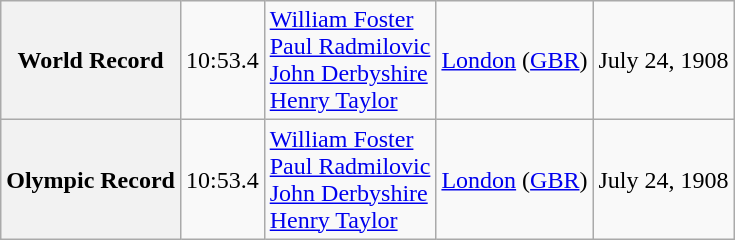<table class="wikitable" style="text-align:left">
<tr>
<th>World Record</th>
<td>10:53.4</td>
<td> <a href='#'>William Foster</a><br> <a href='#'>Paul Radmilovic</a><br> <a href='#'>John Derbyshire</a><br> <a href='#'>Henry Taylor</a></td>
<td><a href='#'>London</a> (<a href='#'>GBR</a>)</td>
<td>July 24, 1908</td>
</tr>
<tr>
<th>Olympic Record</th>
<td>10:53.4</td>
<td> <a href='#'>William Foster</a><br> <a href='#'>Paul Radmilovic</a><br> <a href='#'>John Derbyshire</a><br> <a href='#'>Henry Taylor</a></td>
<td><a href='#'>London</a> (<a href='#'>GBR</a>)</td>
<td>July 24, 1908</td>
</tr>
</table>
